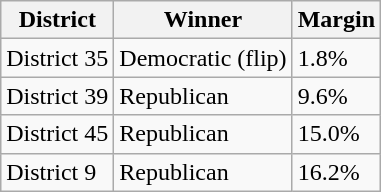<table class="wikitable sortable">
<tr>
<th>District</th>
<th>Winner</th>
<th>Margin</th>
</tr>
<tr>
<td>District 35</td>
<td data-sort-value=1 >Democratic (flip)</td>
<td>1.8%</td>
</tr>
<tr>
<td>District 39</td>
<td data-sort-value=1 >Republican</td>
<td>9.6%</td>
</tr>
<tr>
<td>District 45</td>
<td data-sort-value=1 >Republican</td>
<td>15.0%</td>
</tr>
<tr>
<td>District 9</td>
<td data-sort-value=1 >Republican</td>
<td>16.2%</td>
</tr>
</table>
